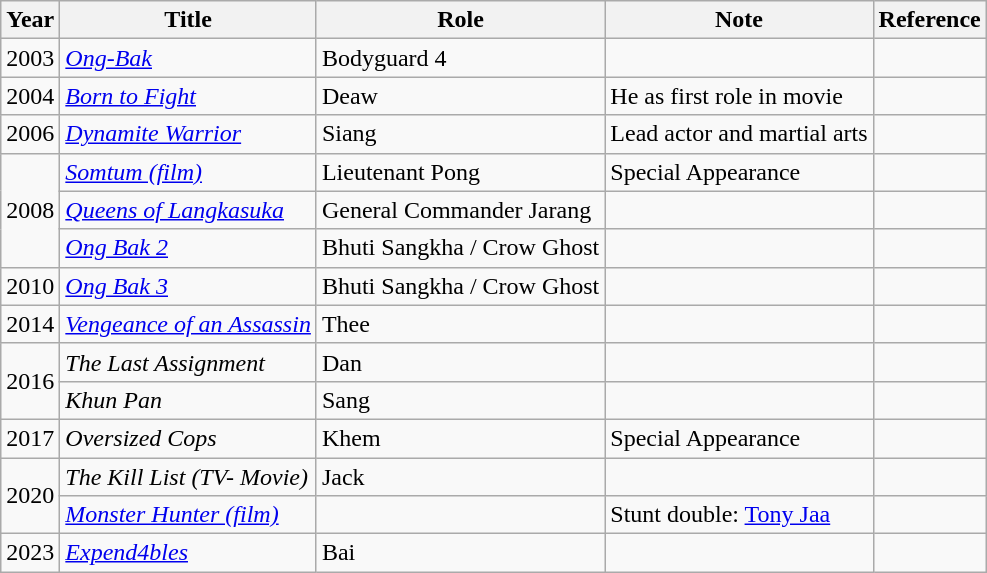<table class="wikitable">
<tr>
<th>Year</th>
<th>Title</th>
<th>Role</th>
<th>Note</th>
<th>Reference</th>
</tr>
<tr>
<td>2003</td>
<td><em><a href='#'>Ong-Bak</a></em></td>
<td>Bodyguard 4</td>
<td></td>
<td></td>
</tr>
<tr>
<td>2004</td>
<td><em><a href='#'>Born to Fight</a></em></td>
<td>Deaw</td>
<td>He as first role in movie</td>
<td></td>
</tr>
<tr>
<td>2006</td>
<td><em><a href='#'>Dynamite Warrior</a></em></td>
<td>Siang</td>
<td>Lead actor and martial arts</td>
<td></td>
</tr>
<tr>
<td rowspan="3">2008</td>
<td><em><a href='#'>Somtum (film)</a></em></td>
<td>Lieutenant Pong</td>
<td>Special Appearance</td>
<td></td>
</tr>
<tr>
<td><em><a href='#'>Queens of Langkasuka</a></em></td>
<td>General Commander Jarang</td>
<td></td>
<td></td>
</tr>
<tr>
<td><em><a href='#'>Ong Bak 2</a></em></td>
<td>Bhuti Sangkha / Crow Ghost</td>
<td></td>
<td></td>
</tr>
<tr>
<td>2010</td>
<td><em><a href='#'>Ong Bak 3</a></em></td>
<td>Bhuti Sangkha / Crow Ghost</td>
<td></td>
<td></td>
</tr>
<tr>
<td>2014</td>
<td><em><a href='#'>Vengeance of an Assassin</a></em></td>
<td>Thee</td>
<td></td>
<td></td>
</tr>
<tr>
<td rowspan="2">2016</td>
<td><em>The Last Assignment</em></td>
<td>Dan</td>
<td></td>
<td></td>
</tr>
<tr>
<td><em>Khun Pan</em></td>
<td>Sang</td>
<td></td>
<td></td>
</tr>
<tr>
<td>2017</td>
<td><em>Oversized Cops</em></td>
<td>Khem</td>
<td>Special Appearance</td>
<td></td>
</tr>
<tr>
<td rowspan="2">2020</td>
<td><em>The Kill List (TV- Movie)</em></td>
<td>Jack</td>
<td></td>
<td></td>
</tr>
<tr>
<td><em><a href='#'>Monster Hunter (film)</a></em></td>
<td></td>
<td>Stunt double: <a href='#'>Tony Jaa</a></td>
<td></td>
</tr>
<tr>
<td>2023</td>
<td><em><a href='#'>Expend4bles</a></em></td>
<td>Bai</td>
<td></td>
<td></td>
</tr>
</table>
